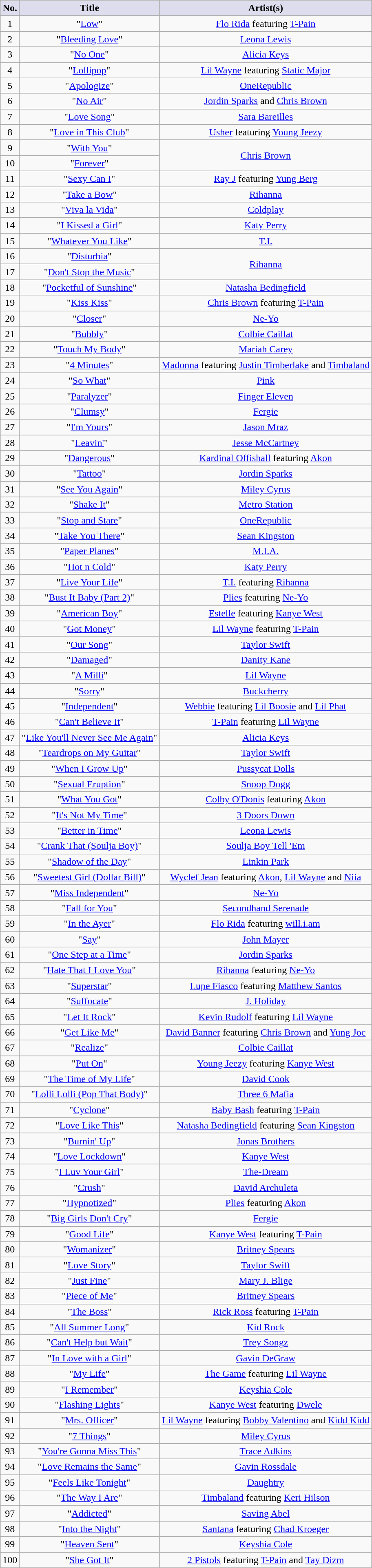<table class="wikitable sortable" style="text-align: center">
<tr>
<th scope="col" style="background:#dde;">No.</th>
<th scope="col" style="background:#dde;">Title</th>
<th scope="col" style="background:#dde;">Artist(s)</th>
</tr>
<tr>
<td>1</td>
<td>"<a href='#'>Low</a>"</td>
<td><a href='#'>Flo Rida</a> featuring <a href='#'>T-Pain</a></td>
</tr>
<tr>
<td>2</td>
<td>"<a href='#'>Bleeding Love</a>"</td>
<td><a href='#'>Leona Lewis</a></td>
</tr>
<tr>
<td>3</td>
<td>"<a href='#'>No One</a>"</td>
<td><a href='#'>Alicia Keys</a></td>
</tr>
<tr>
<td>4</td>
<td>"<a href='#'>Lollipop</a>"</td>
<td><a href='#'>Lil Wayne</a> featuring <a href='#'>Static Major</a></td>
</tr>
<tr>
<td>5</td>
<td>"<a href='#'>Apologize</a>"</td>
<td><a href='#'>OneRepublic</a></td>
</tr>
<tr>
<td>6</td>
<td>"<a href='#'>No Air</a>"</td>
<td><a href='#'>Jordin Sparks</a> and <a href='#'>Chris Brown</a></td>
</tr>
<tr>
<td>7</td>
<td>"<a href='#'>Love Song</a>"</td>
<td><a href='#'>Sara Bareilles</a></td>
</tr>
<tr>
<td>8</td>
<td>"<a href='#'>Love in This Club</a>"</td>
<td><a href='#'>Usher</a> featuring <a href='#'>Young Jeezy</a></td>
</tr>
<tr>
<td>9</td>
<td>"<a href='#'>With You</a>"</td>
<td rowspan="2"><a href='#'>Chris Brown</a></td>
</tr>
<tr>
<td>10</td>
<td>"<a href='#'>Forever</a>"</td>
</tr>
<tr>
<td>11</td>
<td>"<a href='#'>Sexy Can I</a>"</td>
<td><a href='#'>Ray J</a> featuring <a href='#'>Yung Berg</a></td>
</tr>
<tr>
<td>12</td>
<td>"<a href='#'>Take a Bow</a>"</td>
<td><a href='#'>Rihanna</a></td>
</tr>
<tr>
<td>13</td>
<td>"<a href='#'>Viva la Vida</a>"</td>
<td><a href='#'>Coldplay</a></td>
</tr>
<tr>
<td>14</td>
<td>"<a href='#'>I Kissed a Girl</a>"</td>
<td><a href='#'>Katy Perry</a></td>
</tr>
<tr>
<td>15</td>
<td>"<a href='#'>Whatever You Like</a>"</td>
<td><a href='#'>T.I.</a></td>
</tr>
<tr>
<td>16</td>
<td>"<a href='#'>Disturbia</a>"</td>
<td rowspan="2"><a href='#'>Rihanna</a></td>
</tr>
<tr>
<td>17</td>
<td>"<a href='#'>Don't Stop the Music</a>"</td>
</tr>
<tr>
<td>18</td>
<td>"<a href='#'>Pocketful of Sunshine</a>"</td>
<td><a href='#'>Natasha Bedingfield</a></td>
</tr>
<tr>
<td>19</td>
<td>"<a href='#'>Kiss Kiss</a>"</td>
<td><a href='#'>Chris Brown</a> featuring <a href='#'>T-Pain</a></td>
</tr>
<tr>
<td>20</td>
<td>"<a href='#'>Closer</a>"</td>
<td><a href='#'>Ne-Yo</a></td>
</tr>
<tr>
<td>21</td>
<td>"<a href='#'>Bubbly</a>"</td>
<td><a href='#'>Colbie Caillat</a></td>
</tr>
<tr>
<td>22</td>
<td>"<a href='#'>Touch My Body</a>"</td>
<td><a href='#'>Mariah Carey</a></td>
</tr>
<tr>
<td>23</td>
<td>"<a href='#'>4 Minutes</a>"</td>
<td><a href='#'>Madonna</a> featuring <a href='#'>Justin Timberlake</a> and <a href='#'>Timbaland</a></td>
</tr>
<tr>
<td>24</td>
<td>"<a href='#'>So What</a>"</td>
<td><a href='#'>Pink</a></td>
</tr>
<tr>
<td>25</td>
<td>"<a href='#'>Paralyzer</a>"</td>
<td><a href='#'>Finger Eleven</a></td>
</tr>
<tr>
<td>26</td>
<td>"<a href='#'>Clumsy</a>"</td>
<td><a href='#'>Fergie</a></td>
</tr>
<tr>
<td>27</td>
<td>"<a href='#'>I'm Yours</a>"</td>
<td><a href='#'>Jason Mraz</a></td>
</tr>
<tr>
<td>28</td>
<td>"<a href='#'>Leavin'</a>"</td>
<td><a href='#'>Jesse McCartney</a></td>
</tr>
<tr>
<td>29</td>
<td>"<a href='#'>Dangerous</a>"</td>
<td><a href='#'>Kardinal Offishall</a> featuring <a href='#'>Akon</a></td>
</tr>
<tr>
<td>30</td>
<td>"<a href='#'>Tattoo</a>"</td>
<td><a href='#'>Jordin Sparks</a></td>
</tr>
<tr>
<td>31</td>
<td>"<a href='#'>See You Again</a>"</td>
<td><a href='#'>Miley Cyrus</a></td>
</tr>
<tr>
<td>32</td>
<td>"<a href='#'>Shake It</a>"</td>
<td><a href='#'>Metro Station</a></td>
</tr>
<tr>
<td>33</td>
<td>"<a href='#'>Stop and Stare</a>"</td>
<td><a href='#'>OneRepublic</a></td>
</tr>
<tr>
<td>34</td>
<td>"<a href='#'>Take You There</a>"</td>
<td><a href='#'>Sean Kingston</a></td>
</tr>
<tr>
<td>35</td>
<td>"<a href='#'>Paper Planes</a>"</td>
<td><a href='#'>M.I.A.</a></td>
</tr>
<tr>
<td>36</td>
<td>"<a href='#'>Hot n Cold</a>"</td>
<td><a href='#'>Katy Perry</a></td>
</tr>
<tr>
<td>37</td>
<td>"<a href='#'>Live Your Life</a>"</td>
<td><a href='#'>T.I.</a> featuring <a href='#'>Rihanna</a></td>
</tr>
<tr>
<td>38</td>
<td>"<a href='#'>Bust It Baby (Part 2)</a>"</td>
<td><a href='#'>Plies</a> featuring <a href='#'>Ne-Yo</a></td>
</tr>
<tr>
<td>39</td>
<td>"<a href='#'>American Boy</a>"</td>
<td><a href='#'>Estelle</a> featuring <a href='#'>Kanye West</a></td>
</tr>
<tr>
<td>40</td>
<td>"<a href='#'>Got Money</a>"</td>
<td><a href='#'>Lil Wayne</a> featuring <a href='#'>T-Pain</a></td>
</tr>
<tr>
<td>41</td>
<td>"<a href='#'>Our Song</a>"</td>
<td><a href='#'>Taylor Swift</a></td>
</tr>
<tr>
<td>42</td>
<td>"<a href='#'>Damaged</a>"</td>
<td><a href='#'>Danity Kane</a></td>
</tr>
<tr>
<td>43</td>
<td>"<a href='#'>A Milli</a>"</td>
<td><a href='#'>Lil Wayne</a></td>
</tr>
<tr>
<td>44</td>
<td>"<a href='#'>Sorry</a>"</td>
<td><a href='#'>Buckcherry</a></td>
</tr>
<tr>
<td>45</td>
<td>"<a href='#'>Independent</a>"</td>
<td><a href='#'>Webbie</a> featuring <a href='#'>Lil Boosie</a> and <a href='#'>Lil Phat</a></td>
</tr>
<tr>
<td>46</td>
<td>"<a href='#'>Can't Believe It</a>"</td>
<td><a href='#'>T-Pain</a> featuring <a href='#'>Lil Wayne</a></td>
</tr>
<tr>
<td>47</td>
<td>"<a href='#'>Like You'll Never See Me Again</a>"</td>
<td><a href='#'>Alicia Keys</a></td>
</tr>
<tr>
<td>48</td>
<td>"<a href='#'>Teardrops on My Guitar</a>"</td>
<td><a href='#'>Taylor Swift</a></td>
</tr>
<tr>
<td>49</td>
<td>"<a href='#'>When I Grow Up</a>"</td>
<td><a href='#'>Pussycat Dolls</a></td>
</tr>
<tr>
<td>50</td>
<td>"<a href='#'>Sexual Eruption</a>"</td>
<td><a href='#'>Snoop Dogg</a></td>
</tr>
<tr>
<td>51</td>
<td>"<a href='#'>What You Got</a>"</td>
<td><a href='#'>Colby O'Donis</a> featuring <a href='#'>Akon</a></td>
</tr>
<tr>
<td>52</td>
<td>"<a href='#'>It's Not My Time</a>"</td>
<td><a href='#'>3 Doors Down</a></td>
</tr>
<tr>
<td>53</td>
<td>"<a href='#'>Better in Time</a>"</td>
<td><a href='#'>Leona Lewis</a></td>
</tr>
<tr>
<td>54</td>
<td>"<a href='#'>Crank That (Soulja Boy)</a>"</td>
<td><a href='#'>Soulja Boy Tell 'Em</a></td>
</tr>
<tr>
<td>55</td>
<td>"<a href='#'>Shadow of the Day</a>"</td>
<td><a href='#'>Linkin Park</a></td>
</tr>
<tr>
<td>56</td>
<td>"<a href='#'>Sweetest Girl (Dollar Bill)</a>"</td>
<td><a href='#'>Wyclef Jean</a> featuring <a href='#'>Akon</a>, <a href='#'>Lil Wayne</a> and <a href='#'>Niia</a></td>
</tr>
<tr>
<td>57</td>
<td>"<a href='#'>Miss Independent</a>"</td>
<td><a href='#'>Ne-Yo</a></td>
</tr>
<tr>
<td>58</td>
<td>"<a href='#'>Fall for You</a>"</td>
<td><a href='#'>Secondhand Serenade</a></td>
</tr>
<tr>
<td>59</td>
<td>"<a href='#'>In the Ayer</a>"</td>
<td><a href='#'>Flo Rida</a> featuring <a href='#'>will.i.am</a></td>
</tr>
<tr>
<td>60</td>
<td>"<a href='#'>Say</a>"</td>
<td><a href='#'>John Mayer</a></td>
</tr>
<tr>
<td>61</td>
<td>"<a href='#'>One Step at a Time</a>"</td>
<td><a href='#'>Jordin Sparks</a></td>
</tr>
<tr>
<td>62</td>
<td>"<a href='#'>Hate That I Love You</a>"</td>
<td><a href='#'>Rihanna</a> featuring <a href='#'>Ne-Yo</a></td>
</tr>
<tr>
<td>63</td>
<td>"<a href='#'>Superstar</a>"</td>
<td><a href='#'>Lupe Fiasco</a> featuring <a href='#'>Matthew Santos</a></td>
</tr>
<tr>
<td>64</td>
<td>"<a href='#'>Suffocate</a>"</td>
<td><a href='#'>J. Holiday</a></td>
</tr>
<tr>
<td>65</td>
<td>"<a href='#'>Let It Rock</a>"</td>
<td><a href='#'>Kevin Rudolf</a> featuring <a href='#'>Lil Wayne</a></td>
</tr>
<tr>
<td>66</td>
<td>"<a href='#'>Get Like Me</a>"</td>
<td><a href='#'>David Banner</a> featuring <a href='#'>Chris Brown</a> and <a href='#'>Yung Joc</a></td>
</tr>
<tr>
<td>67</td>
<td>"<a href='#'>Realize</a>"</td>
<td><a href='#'>Colbie Caillat</a></td>
</tr>
<tr>
<td>68</td>
<td>"<a href='#'>Put On</a>"</td>
<td><a href='#'>Young Jeezy</a> featuring <a href='#'>Kanye West</a></td>
</tr>
<tr>
<td>69</td>
<td>"<a href='#'>The Time of My Life</a>"</td>
<td><a href='#'>David Cook</a></td>
</tr>
<tr>
<td>70</td>
<td>"<a href='#'>Lolli Lolli (Pop That Body)</a>"</td>
<td><a href='#'>Three 6 Mafia</a></td>
</tr>
<tr>
<td>71</td>
<td>"<a href='#'>Cyclone</a>"</td>
<td><a href='#'>Baby Bash</a> featuring <a href='#'>T-Pain</a></td>
</tr>
<tr>
<td>72</td>
<td>"<a href='#'>Love Like This</a>"</td>
<td><a href='#'>Natasha Bedingfield</a> featuring <a href='#'>Sean Kingston</a></td>
</tr>
<tr>
<td>73</td>
<td>"<a href='#'>Burnin' Up</a>"</td>
<td><a href='#'>Jonas Brothers</a></td>
</tr>
<tr>
<td>74</td>
<td>"<a href='#'>Love Lockdown</a>"</td>
<td><a href='#'>Kanye West</a></td>
</tr>
<tr>
<td>75</td>
<td>"<a href='#'>I Luv Your Girl</a>"</td>
<td><a href='#'>The-Dream</a></td>
</tr>
<tr>
<td>76</td>
<td>"<a href='#'>Crush</a>"</td>
<td><a href='#'>David Archuleta</a></td>
</tr>
<tr>
<td>77</td>
<td>"<a href='#'>Hypnotized</a>"</td>
<td><a href='#'>Plies</a> featuring <a href='#'>Akon</a></td>
</tr>
<tr>
<td>78</td>
<td>"<a href='#'>Big Girls Don't Cry</a>"</td>
<td><a href='#'>Fergie</a></td>
</tr>
<tr>
<td>79</td>
<td>"<a href='#'>Good Life</a>"</td>
<td><a href='#'>Kanye West</a> featuring <a href='#'>T-Pain</a></td>
</tr>
<tr>
<td>80</td>
<td>"<a href='#'>Womanizer</a>"</td>
<td><a href='#'>Britney Spears</a></td>
</tr>
<tr>
<td>81</td>
<td>"<a href='#'>Love Story</a>"</td>
<td><a href='#'>Taylor Swift</a></td>
</tr>
<tr>
<td>82</td>
<td>"<a href='#'>Just Fine</a>"</td>
<td><a href='#'>Mary J. Blige</a></td>
</tr>
<tr>
<td>83</td>
<td>"<a href='#'>Piece of Me</a>"</td>
<td><a href='#'>Britney Spears</a></td>
</tr>
<tr>
<td>84</td>
<td>"<a href='#'>The Boss</a>"</td>
<td><a href='#'>Rick Ross</a> featuring <a href='#'>T-Pain</a></td>
</tr>
<tr>
<td>85</td>
<td>"<a href='#'>All Summer Long</a>"</td>
<td><a href='#'>Kid Rock</a></td>
</tr>
<tr>
<td>86</td>
<td>"<a href='#'>Can't Help but Wait</a>"</td>
<td><a href='#'>Trey Songz</a></td>
</tr>
<tr>
<td>87</td>
<td>"<a href='#'>In Love with a Girl</a>"</td>
<td><a href='#'>Gavin DeGraw</a></td>
</tr>
<tr>
<td>88</td>
<td>"<a href='#'>My Life</a>"</td>
<td><a href='#'>The Game</a> featuring <a href='#'>Lil Wayne</a></td>
</tr>
<tr>
<td>89</td>
<td>"<a href='#'>I Remember</a>"</td>
<td><a href='#'>Keyshia Cole</a></td>
</tr>
<tr>
<td>90</td>
<td>"<a href='#'>Flashing Lights</a>"</td>
<td><a href='#'>Kanye West</a> featuring <a href='#'>Dwele</a></td>
</tr>
<tr>
<td>91</td>
<td>"<a href='#'>Mrs. Officer</a>"</td>
<td><a href='#'>Lil Wayne</a> featuring <a href='#'>Bobby Valentino</a> and <a href='#'>Kidd Kidd</a></td>
</tr>
<tr>
<td>92</td>
<td>"<a href='#'>7 Things</a>"</td>
<td><a href='#'>Miley Cyrus</a></td>
</tr>
<tr>
<td>93</td>
<td>"<a href='#'>You're Gonna Miss This</a>"</td>
<td><a href='#'>Trace Adkins</a></td>
</tr>
<tr>
<td>94</td>
<td>"<a href='#'>Love Remains the Same</a>"</td>
<td><a href='#'>Gavin Rossdale</a></td>
</tr>
<tr>
<td>95</td>
<td>"<a href='#'>Feels Like Tonight</a>"</td>
<td><a href='#'>Daughtry</a></td>
</tr>
<tr>
<td>96</td>
<td>"<a href='#'>The Way I Are</a>"</td>
<td><a href='#'>Timbaland</a> featuring <a href='#'>Keri Hilson</a></td>
</tr>
<tr>
<td>97</td>
<td>"<a href='#'>Addicted</a>"</td>
<td><a href='#'>Saving Abel</a></td>
</tr>
<tr>
<td>98</td>
<td>"<a href='#'>Into the Night</a>"</td>
<td><a href='#'>Santana</a> featuring <a href='#'>Chad Kroeger</a></td>
</tr>
<tr>
<td>99</td>
<td>"<a href='#'>Heaven Sent</a>"</td>
<td><a href='#'>Keyshia Cole</a></td>
</tr>
<tr>
<td>100</td>
<td>"<a href='#'>She Got It</a>"</td>
<td><a href='#'>2 Pistols</a> featuring <a href='#'>T-Pain</a> and <a href='#'>Tay Dizm</a></td>
</tr>
</table>
